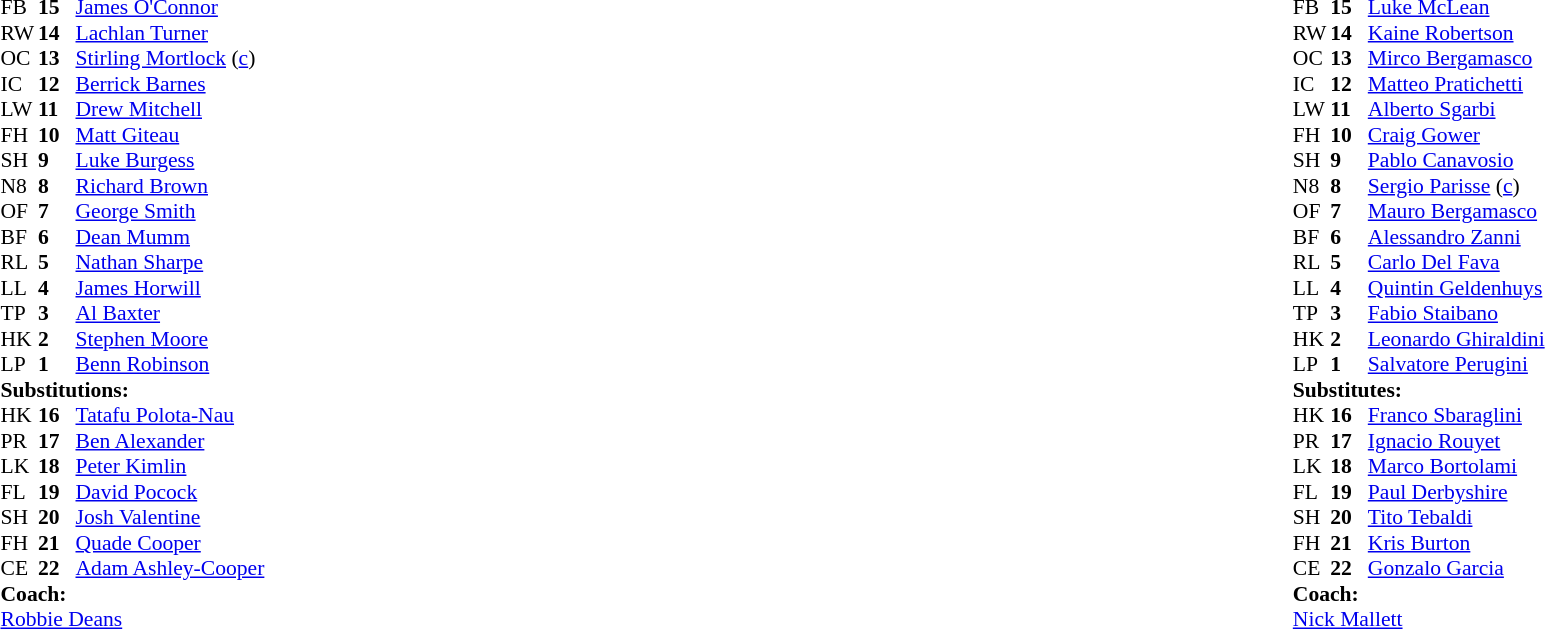<table width="100%">
<tr>
<td valign="top" width="50%"><br><table style="font-size: 90%" cellspacing="0" cellpadding="0">
<tr>
<th width="25"></th>
<th width="25"></th>
</tr>
<tr>
<td>FB</td>
<td><strong>15</strong></td>
<td><a href='#'>James O'Connor</a></td>
</tr>
<tr>
<td>RW</td>
<td><strong>14</strong></td>
<td><a href='#'>Lachlan Turner</a></td>
</tr>
<tr>
<td>OC</td>
<td><strong>13</strong></td>
<td><a href='#'>Stirling Mortlock</a> (<a href='#'>c</a>)</td>
</tr>
<tr>
<td>IC</td>
<td><strong>12</strong></td>
<td><a href='#'>Berrick Barnes</a></td>
</tr>
<tr>
<td>LW</td>
<td><strong>11</strong></td>
<td><a href='#'>Drew Mitchell</a></td>
</tr>
<tr>
<td>FH</td>
<td><strong>10</strong></td>
<td><a href='#'>Matt Giteau</a></td>
</tr>
<tr>
<td>SH</td>
<td><strong>9</strong></td>
<td><a href='#'>Luke Burgess</a></td>
</tr>
<tr>
<td>N8</td>
<td><strong>8</strong></td>
<td><a href='#'>Richard Brown</a></td>
</tr>
<tr>
<td>OF</td>
<td><strong>7</strong></td>
<td><a href='#'>George Smith</a></td>
</tr>
<tr>
<td>BF</td>
<td><strong>6</strong></td>
<td><a href='#'>Dean Mumm</a></td>
</tr>
<tr>
<td>RL</td>
<td><strong>5</strong></td>
<td><a href='#'>Nathan Sharpe</a></td>
</tr>
<tr>
<td>LL</td>
<td><strong>4</strong></td>
<td><a href='#'>James Horwill</a></td>
</tr>
<tr>
<td>TP</td>
<td><strong>3</strong></td>
<td><a href='#'>Al Baxter</a></td>
</tr>
<tr>
<td>HK</td>
<td><strong>2</strong></td>
<td><a href='#'>Stephen Moore</a></td>
</tr>
<tr>
<td>LP</td>
<td><strong>1</strong></td>
<td><a href='#'>Benn Robinson</a></td>
</tr>
<tr>
<td colspan=3><strong>Substitutions:</strong></td>
</tr>
<tr>
<td>HK</td>
<td><strong>16</strong></td>
<td><a href='#'>Tatafu Polota-Nau</a></td>
</tr>
<tr>
<td>PR</td>
<td><strong>17</strong></td>
<td><a href='#'>Ben Alexander</a></td>
</tr>
<tr>
<td>LK</td>
<td><strong>18</strong></td>
<td><a href='#'>Peter Kimlin</a></td>
</tr>
<tr>
<td>FL</td>
<td><strong>19</strong></td>
<td><a href='#'>David Pocock</a></td>
</tr>
<tr>
<td>SH</td>
<td><strong>20</strong></td>
<td><a href='#'>Josh Valentine</a></td>
</tr>
<tr>
<td>FH</td>
<td><strong>21</strong></td>
<td><a href='#'>Quade Cooper</a></td>
</tr>
<tr>
<td>CE</td>
<td><strong>22</strong></td>
<td><a href='#'>Adam Ashley-Cooper</a></td>
</tr>
<tr>
<td colspan="3"><strong>Coach:</strong></td>
</tr>
<tr>
<td colspan="4"> <a href='#'>Robbie Deans</a></td>
</tr>
</table>
</td>
<td valign="top"></td>
<td valign="top" width="50%"><br><table style="font-size: 90%" cellspacing="0" cellpadding="0" align="center">
<tr>
<th width="25"></th>
<th width="25"></th>
</tr>
<tr>
<td>FB</td>
<td><strong>15</strong></td>
<td><a href='#'>Luke McLean</a></td>
</tr>
<tr>
<td>RW</td>
<td><strong>14</strong></td>
<td><a href='#'>Kaine Robertson</a></td>
</tr>
<tr>
<td>OC</td>
<td><strong>13</strong></td>
<td><a href='#'>Mirco Bergamasco</a></td>
</tr>
<tr>
<td>IC</td>
<td><strong>12</strong></td>
<td><a href='#'>Matteo Pratichetti</a></td>
</tr>
<tr>
<td>LW</td>
<td><strong>11</strong></td>
<td><a href='#'>Alberto Sgarbi</a></td>
</tr>
<tr>
<td>FH</td>
<td><strong>10</strong></td>
<td><a href='#'>Craig Gower</a></td>
</tr>
<tr>
<td>SH</td>
<td><strong>9</strong></td>
<td><a href='#'>Pablo Canavosio</a></td>
</tr>
<tr>
<td>N8</td>
<td><strong>8</strong></td>
<td><a href='#'>Sergio Parisse</a> (<a href='#'>c</a>)</td>
</tr>
<tr>
<td>OF</td>
<td><strong>7</strong></td>
<td><a href='#'>Mauro Bergamasco</a></td>
</tr>
<tr>
<td>BF</td>
<td><strong>6</strong></td>
<td><a href='#'>Alessandro Zanni</a></td>
</tr>
<tr>
<td>RL</td>
<td><strong>5</strong></td>
<td><a href='#'>Carlo Del Fava</a></td>
</tr>
<tr>
<td>LL</td>
<td><strong>4</strong></td>
<td><a href='#'>Quintin Geldenhuys</a></td>
</tr>
<tr>
<td>TP</td>
<td><strong>3</strong></td>
<td><a href='#'>Fabio Staibano</a></td>
</tr>
<tr>
<td>HK</td>
<td><strong>2</strong></td>
<td><a href='#'>Leonardo Ghiraldini</a></td>
</tr>
<tr>
<td>LP</td>
<td><strong>1</strong></td>
<td><a href='#'>Salvatore Perugini</a></td>
</tr>
<tr>
<td colspan=3><strong>Substitutes:</strong></td>
</tr>
<tr>
<td>HK</td>
<td><strong>16</strong></td>
<td><a href='#'>Franco Sbaraglini</a></td>
</tr>
<tr>
<td>PR</td>
<td><strong>17</strong></td>
<td><a href='#'>Ignacio Rouyet</a></td>
</tr>
<tr>
<td>LK</td>
<td><strong>18</strong></td>
<td><a href='#'>Marco Bortolami</a></td>
</tr>
<tr>
<td>FL</td>
<td><strong>19</strong></td>
<td><a href='#'>Paul Derbyshire</a></td>
</tr>
<tr>
<td>SH</td>
<td><strong>20</strong></td>
<td><a href='#'>Tito Tebaldi</a></td>
</tr>
<tr>
<td>FH</td>
<td><strong>21</strong></td>
<td><a href='#'>Kris Burton</a></td>
</tr>
<tr>
<td>CE</td>
<td><strong>22</strong></td>
<td><a href='#'>Gonzalo Garcia</a></td>
</tr>
<tr>
<td colspan="3"><strong>Coach:</strong></td>
</tr>
<tr>
<td colspan="4"> <a href='#'>Nick Mallett</a></td>
</tr>
</table>
</td>
</tr>
</table>
